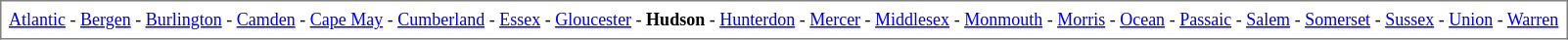<table border="1" cellspacing="0" cellpadding="5" align="center" rules="all" style="margin:1em 1em 1em 0; border-collapse:collapse; font-size:75%">
<tr>
<td><a href='#'>Atlantic</a> - <a href='#'>Bergen</a> - <a href='#'>Burlington</a> - <a href='#'>Camden</a> - <a href='#'>Cape May</a> - <a href='#'>Cumberland</a> - <a href='#'>Essex</a> - <a href='#'>Gloucester</a> - <strong>Hudson</strong> - <a href='#'>Hunterdon</a> - <a href='#'>Mercer</a> - <a href='#'>Middlesex</a> - <a href='#'>Monmouth</a> - <a href='#'>Morris</a> - <a href='#'>Ocean</a> - <a href='#'>Passaic</a> - <a href='#'>Salem</a> - <a href='#'>Somerset</a> - <a href='#'>Sussex</a> - <a href='#'>Union</a> - <a href='#'>Warren</a></td>
</tr>
</table>
